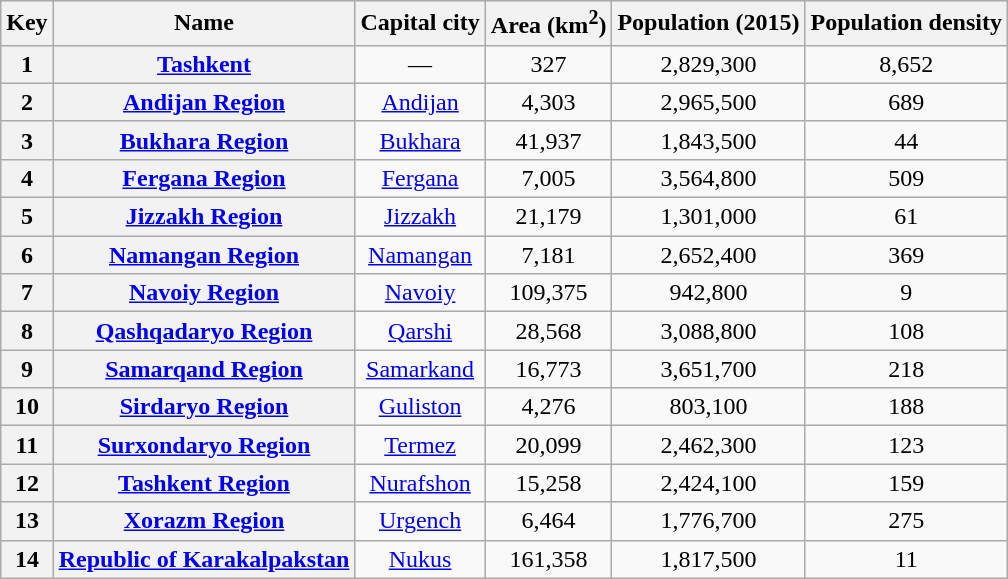<table class="wikitable sortable" style="text-align:center">
<tr bgcolor="#efefef">
<th>Key</th>
<th>Name</th>
<th>Capital city</th>
<th>Area (km<sup>2</sup>)</th>
<th>Population (2015)</th>
<th>Population density</th>
</tr>
<tr>
<th>1</th>
<th><a href='#'>Tashkent</a></th>
<td style="text-align: center;">—</td>
<td>327</td>
<td>2,829,300</td>
<td>8,652</td>
</tr>
<tr>
<th>2</th>
<th><a href='#'>Andijan Region</a></th>
<td><a href='#'>Andijan</a></td>
<td>4,303</td>
<td>2,965,500</td>
<td>689</td>
</tr>
<tr>
<th>3</th>
<th><a href='#'>Bukhara Region</a></th>
<td><a href='#'>Bukhara</a></td>
<td>41,937</td>
<td>1,843,500</td>
<td>44</td>
</tr>
<tr>
<th>4</th>
<th><a href='#'>Fergana Region</a></th>
<td><a href='#'>Fergana</a></td>
<td>7,005</td>
<td>3,564,800</td>
<td>509</td>
</tr>
<tr>
<th>5</th>
<th><a href='#'>Jizzakh Region</a></th>
<td><a href='#'>Jizzakh</a></td>
<td>21,179</td>
<td>1,301,000</td>
<td>61</td>
</tr>
<tr>
<th>6</th>
<th><a href='#'>Namangan Region</a></th>
<td><a href='#'>Namangan</a></td>
<td>7,181</td>
<td>2,652,400</td>
<td>369</td>
</tr>
<tr>
<th>7</th>
<th><a href='#'>Navoiy Region</a></th>
<td><a href='#'>Navoiy</a></td>
<td>109,375</td>
<td>942,800</td>
<td>9</td>
</tr>
<tr>
<th>8</th>
<th><a href='#'>Qashqadaryo Region</a></th>
<td><a href='#'>Qarshi</a></td>
<td>28,568</td>
<td>3,088,800</td>
<td>108</td>
</tr>
<tr>
<th>9</th>
<th><a href='#'>Samarqand Region</a></th>
<td><a href='#'>Samarkand</a></td>
<td>16,773</td>
<td>3,651,700</td>
<td>218</td>
</tr>
<tr>
<th>10</th>
<th><a href='#'>Sirdaryo Region</a></th>
<td><a href='#'>Guliston</a></td>
<td>4,276</td>
<td>803,100</td>
<td>188</td>
</tr>
<tr>
<th>11</th>
<th><a href='#'>Surxondaryo Region</a></th>
<td><a href='#'>Termez</a></td>
<td>20,099</td>
<td>2,462,300</td>
<td>123</td>
</tr>
<tr>
<th>12</th>
<th><a href='#'>Tashkent Region</a></th>
<td><a href='#'>Nurafshon</a></td>
<td>15,258</td>
<td>2,424,100</td>
<td>159</td>
</tr>
<tr>
<th>13</th>
<th><a href='#'>Xorazm Region</a></th>
<td><a href='#'>Urgench</a></td>
<td>6,464</td>
<td>1,776,700</td>
<td>275</td>
</tr>
<tr>
<th>14</th>
<th><a href='#'>Republic of Karakalpakstan</a></th>
<td><a href='#'>Nukus</a></td>
<td>161,358</td>
<td>1,817,500</td>
<td>11</td>
</tr>
</table>
